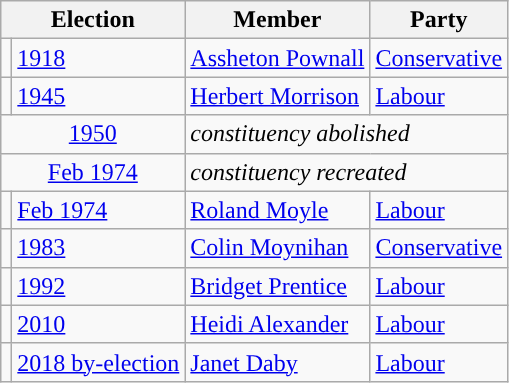<table class="wikitable">
<tr>
<th colspan="2">Election</th>
<th>Member</th>
<th>Party</th>
</tr>
<tr>
<td style="color:inherit;background-color: "></td>
<td><a href='#'>1918</a></td>
<td><a href='#'>Assheton Pownall</a></td>
<td><a href='#'>Conservative</a></td>
</tr>
<tr>
<td style="color:inherit;background-color: "></td>
<td><a href='#'>1945</a></td>
<td><a href='#'>Herbert Morrison</a></td>
<td><a href='#'>Labour</a></td>
</tr>
<tr>
<td colspan="2" style="text-align:center;"><a href='#'>1950</a></td>
<td colspan="2"><em>constituency abolished</em></td>
</tr>
<tr>
<td colspan="2" style="text-align:center;"><a href='#'>Feb 1974</a></td>
<td colspan="2"><em>constituency recreated</em></td>
</tr>
<tr>
<td style="color:inherit;background-color: "></td>
<td><a href='#'>Feb 1974</a></td>
<td><a href='#'>Roland Moyle</a></td>
<td><a href='#'>Labour</a></td>
</tr>
<tr>
<td style="color:inherit;background-color: "></td>
<td><a href='#'>1983</a></td>
<td><a href='#'>Colin Moynihan</a></td>
<td><a href='#'>Conservative</a></td>
</tr>
<tr>
<td style="color:inherit;background-color: "></td>
<td><a href='#'>1992</a></td>
<td><a href='#'>Bridget Prentice</a></td>
<td><a href='#'>Labour</a></td>
</tr>
<tr>
<td style="color:inherit;background-color: "></td>
<td><a href='#'>2010</a></td>
<td><a href='#'>Heidi Alexander</a></td>
<td><a href='#'>Labour</a></td>
</tr>
<tr>
<td style="color:inherit;background-color: "></td>
<td><a href='#'>2018 by-election</a></td>
<td><a href='#'>Janet Daby</a></td>
<td><a href='#'>Labour</a></td>
</tr>
</table>
